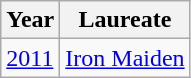<table class="wikitable">
<tr>
<th>Year</th>
<th>Laureate</th>
</tr>
<tr>
<td><a href='#'>2011</a></td>
<td><a href='#'>Iron Maiden</a></td>
</tr>
</table>
